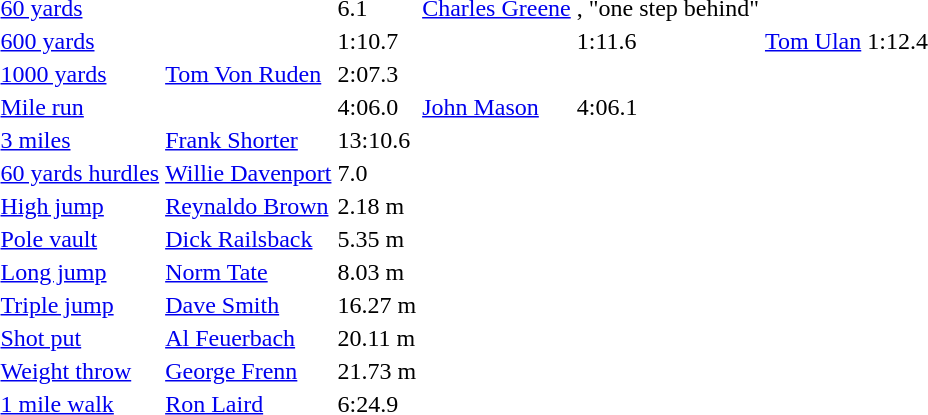<table>
<tr>
<td><a href='#'>60 yards</a></td>
<td></td>
<td>6.1</td>
<td><a href='#'>Charles Greene</a></td>
<td>, "one step behind"</td>
<td></td>
<td></td>
</tr>
<tr>
<td><a href='#'>600 yards</a></td>
<td></td>
<td>1:10.7</td>
<td></td>
<td>1:11.6</td>
<td><a href='#'>Tom Ulan</a></td>
<td>1:12.4</td>
</tr>
<tr>
<td><a href='#'>1000 yards</a></td>
<td><a href='#'>Tom Von Ruden</a></td>
<td>2:07.3</td>
<td></td>
<td></td>
<td></td>
<td></td>
</tr>
<tr>
<td><a href='#'>Mile run</a></td>
<td></td>
<td>4:06.0</td>
<td><a href='#'>John Mason</a></td>
<td>4:06.1</td>
<td></td>
<td></td>
</tr>
<tr>
<td><a href='#'>3 miles</a></td>
<td><a href='#'>Frank Shorter</a></td>
<td>13:10.6</td>
<td></td>
<td></td>
<td></td>
<td></td>
</tr>
<tr>
<td><a href='#'>60 yards hurdles</a></td>
<td><a href='#'>Willie Davenport</a></td>
<td>7.0</td>
<td></td>
<td></td>
<td></td>
<td></td>
</tr>
<tr>
<td><a href='#'>High jump</a></td>
<td><a href='#'>Reynaldo Brown</a></td>
<td>2.18 m</td>
<td></td>
<td></td>
<td></td>
<td></td>
</tr>
<tr>
<td><a href='#'>Pole vault</a></td>
<td><a href='#'>Dick Railsback</a></td>
<td>5.35 m</td>
<td></td>
<td></td>
<td></td>
<td></td>
</tr>
<tr>
<td><a href='#'>Long jump</a></td>
<td><a href='#'>Norm Tate</a></td>
<td>8.03 m</td>
<td></td>
<td></td>
<td></td>
<td></td>
</tr>
<tr>
<td><a href='#'>Triple jump</a></td>
<td><a href='#'>Dave Smith</a></td>
<td>16.27 m</td>
<td></td>
<td></td>
<td></td>
<td></td>
</tr>
<tr>
<td><a href='#'>Shot put</a></td>
<td><a href='#'>Al Feuerbach</a></td>
<td>20.11 m</td>
<td></td>
<td></td>
<td></td>
<td></td>
</tr>
<tr>
<td><a href='#'>Weight throw</a></td>
<td><a href='#'>George Frenn</a></td>
<td>21.73 m</td>
<td></td>
<td></td>
<td></td>
<td></td>
</tr>
<tr>
<td><a href='#'>1 mile walk</a></td>
<td><a href='#'>Ron Laird</a></td>
<td>6:24.9</td>
<td></td>
<td></td>
<td></td>
<td></td>
</tr>
</table>
